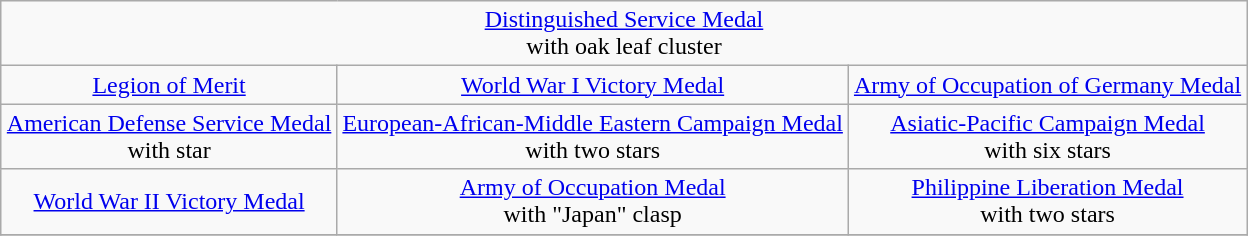<table class="wikitable" style="margin:1em auto; text-align:center;">
<tr>
<td colspan="3"><a href='#'>Distinguished Service Medal</a> <br>with oak leaf cluster</td>
</tr>
<tr>
<td><a href='#'>Legion of Merit</a></td>
<td><a href='#'>World War I Victory Medal</a></td>
<td><a href='#'>Army of Occupation of Germany Medal</a></td>
</tr>
<tr>
<td><a href='#'>American Defense Service Medal</a> <br>with star</td>
<td><a href='#'>European-African-Middle Eastern Campaign Medal</a> <br>with two stars</td>
<td><a href='#'>Asiatic-Pacific Campaign Medal</a> <br>with six stars</td>
</tr>
<tr>
<td><a href='#'>World War II Victory Medal</a></td>
<td><a href='#'>Army of Occupation Medal</a> <br>with "Japan" clasp</td>
<td><a href='#'>Philippine Liberation Medal</a> <br>with two stars</td>
</tr>
<tr>
</tr>
</table>
